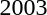<table>
<tr>
<td>2003</td>
<td></td>
<td></td>
<td><br></td>
</tr>
</table>
